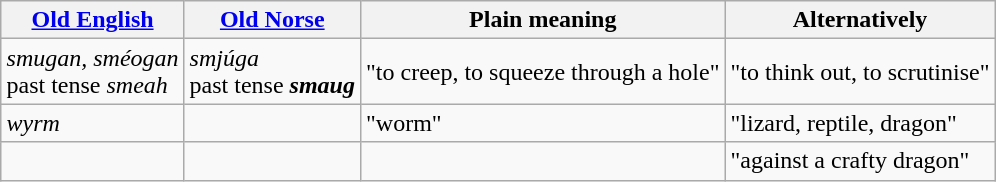<table class="wikitable" style="margin-left: auto; margin-right: auto; border: none;">
<tr>
<th><a href='#'>Old English</a></th>
<th><a href='#'>Old Norse</a></th>
<th>Plain meaning</th>
<th>Alternatively</th>
</tr>
<tr>
<td><em>smugan, sméogan</em><br>past tense <em>smeah</em></td>
<td><em>smjúga</em><br>past tense <strong><em>smaug</em></strong></td>
<td>"to creep, to squeeze through a hole"</td>
<td>"to think out, to scrutinise"</td>
</tr>
<tr>
<td><em>wyrm</em></td>
<td> </td>
<td>"worm"</td>
<td>"lizard, reptile, dragon"</td>
</tr>
<tr>
<td> </td>
<td> </td>
<td> </td>
<td>"against a crafty dragon"</td>
</tr>
</table>
